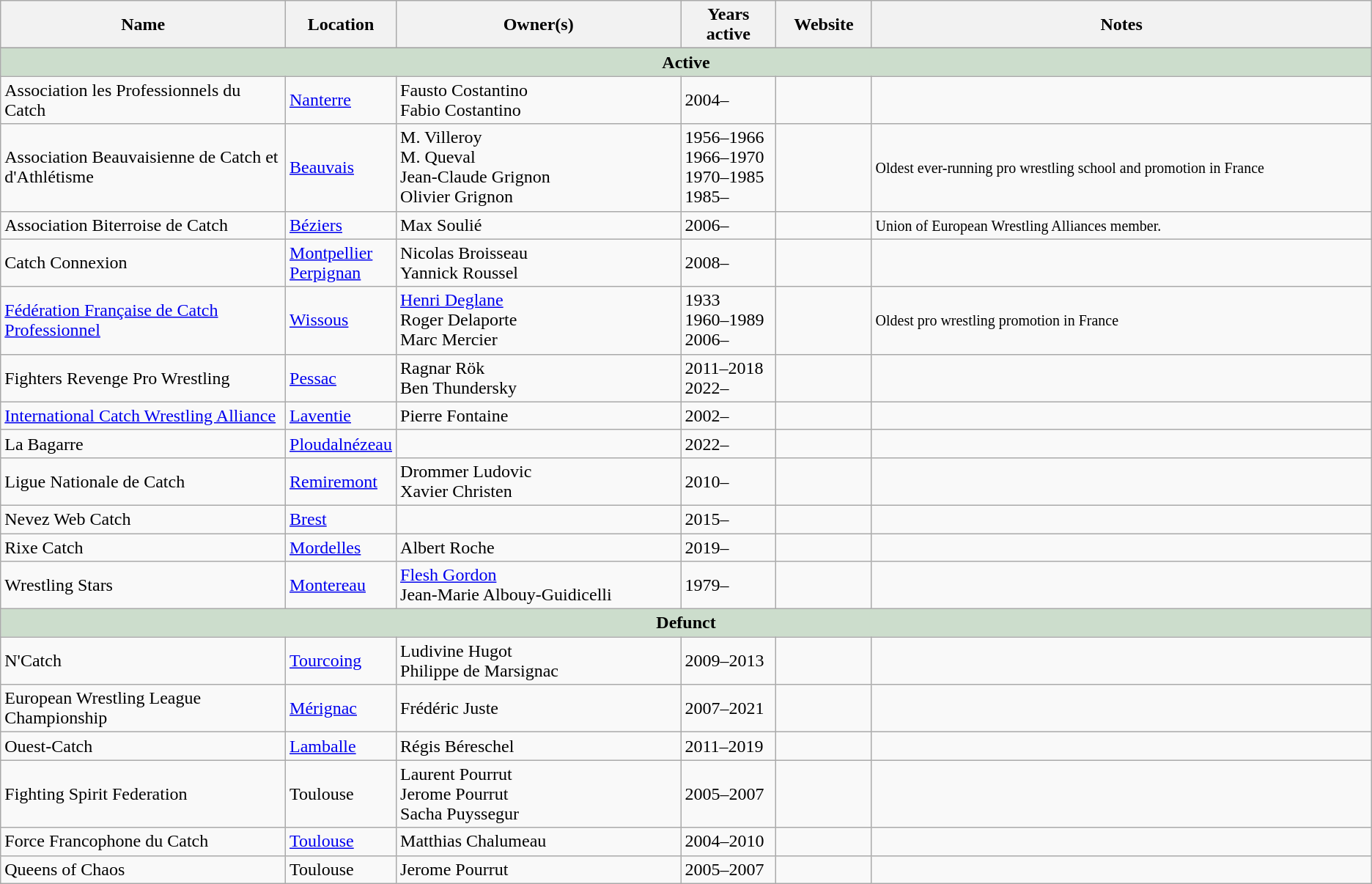<table class="wikitable sortable" style="text-align: left;">
<tr>
<th width="21%">Name</th>
<th width="7%">Location</th>
<th width="21%">Owner(s)</th>
<th width="7%">Years active</th>
<th width="7%">Website</th>
<th width="55%">Notes</th>
</tr>
<tr valign="top">
</tr>
<tr>
<td colspan=6 style="background: #ccddcc;" align=center><strong>Active</strong></td>
</tr>
<tr>
<td>Association les Professionnels du Catch</td>
<td><a href='#'>Nanterre</a></td>
<td>Fausto Costantino<br>Fabio Costantino</td>
<td>2004–</td>
<td></td>
<td></td>
</tr>
<tr>
<td>Association Beauvaisienne de Catch et d'Athlétisme</td>
<td><a href='#'>Beauvais</a></td>
<td>M. Villeroy<br>M. Queval<br>Jean-Claude Grignon<br>Olivier Grignon</td>
<td>1956–1966<br>1966–1970<br>1970–1985<br>1985–</td>
<td></td>
<td><small>Oldest ever-running pro wrestling school and promotion in France</small></td>
</tr>
<tr>
<td>Association Biterroise de Catch</td>
<td><a href='#'>Béziers</a></td>
<td>Max Soulié</td>
<td>2006–</td>
<td></td>
<td><small>Union of European Wrestling Alliances member.</small></td>
</tr>
<tr>
<td>Catch Connexion</td>
<td><a href='#'>Montpellier</a><br><a href='#'>Perpignan</a></td>
<td>Nicolas Broisseau<br>Yannick Roussel</td>
<td>2008–</td>
<td></td>
<td></td>
</tr>
<tr>
<td><a href='#'>Fédération Française de Catch Professionnel</a></td>
<td><a href='#'>Wissous</a></td>
<td><a href='#'>Henri Deglane</a><br>Roger Delaporte<br>Marc Mercier</td>
<td>1933<br>1960–1989<br>2006–</td>
<td></td>
<td><small>Oldest pro wrestling promotion in France</small></td>
</tr>
<tr>
<td>Fighters Revenge Pro Wrestling</td>
<td><a href='#'>Pessac</a></td>
<td>Ragnar Rök<br>Ben Thundersky</td>
<td>2011–2018<br>2022–</td>
<td></td>
<td></td>
</tr>
<tr>
<td><a href='#'>International Catch Wrestling Alliance</a></td>
<td><a href='#'>Laventie</a></td>
<td>Pierre Fontaine</td>
<td>2002–</td>
<td></td>
<td></td>
</tr>
<tr>
<td>La Bagarre</td>
<td><a href='#'>Ploudalnézeau</a></td>
<td></td>
<td>2022–</td>
<td></td>
<td></td>
</tr>
<tr>
<td>Ligue Nationale de Catch</td>
<td><a href='#'>Remiremont</a></td>
<td>Drommer Ludovic<br>Xavier Christen</td>
<td>2010–</td>
<td></td>
<td></td>
</tr>
<tr>
<td>Nevez Web Catch</td>
<td><a href='#'>Brest</a></td>
<td></td>
<td>2015–</td>
<td></td>
<td></td>
</tr>
<tr>
<td>Rixe Catch</td>
<td><a href='#'>Mordelles</a></td>
<td>Albert Roche</td>
<td>2019–</td>
<td></td>
<td></td>
</tr>
<tr>
<td>Wrestling Stars</td>
<td><a href='#'>Montereau</a></td>
<td><a href='#'>Flesh Gordon</a><br>Jean-Marie Albouy-Guidicelli</td>
<td>1979–</td>
<td></td>
<td></td>
</tr>
<tr>
<td colspan=6 style="background: #ccddcc;" align=center><strong>Defunct</strong></td>
</tr>
<tr>
<td>N'Catch</td>
<td><a href='#'>Tourcoing</a></td>
<td>Ludivine Hugot<br>Philippe de Marsignac</td>
<td>2009–2013</td>
<td></td>
<td></td>
</tr>
<tr>
<td>European Wrestling League Championship</td>
<td><a href='#'>Mérignac</a></td>
<td>Frédéric Juste</td>
<td>2007–2021</td>
<td></td>
<td></td>
</tr>
<tr>
<td>Ouest-Catch</td>
<td><a href='#'>Lamballe</a></td>
<td>Régis Béreschel</td>
<td>2011–2019</td>
<td></td>
<td></td>
</tr>
<tr>
<td>Fighting Spirit Federation</td>
<td>Toulouse</td>
<td>Laurent Pourrut<br>Jerome Pourrut<br>Sacha Puyssegur</td>
<td>2005–2007</td>
<td></td>
<td></td>
</tr>
<tr>
<td>Force Francophone du Catch</td>
<td><a href='#'>Toulouse</a></td>
<td>Matthias Chalumeau</td>
<td>2004–2010</td>
<td></td>
<td></td>
</tr>
<tr>
<td>Queens of Chaos</td>
<td>Toulouse</td>
<td>Jerome Pourrut</td>
<td>2005–2007</td>
<td></td>
<td></td>
</tr>
</table>
